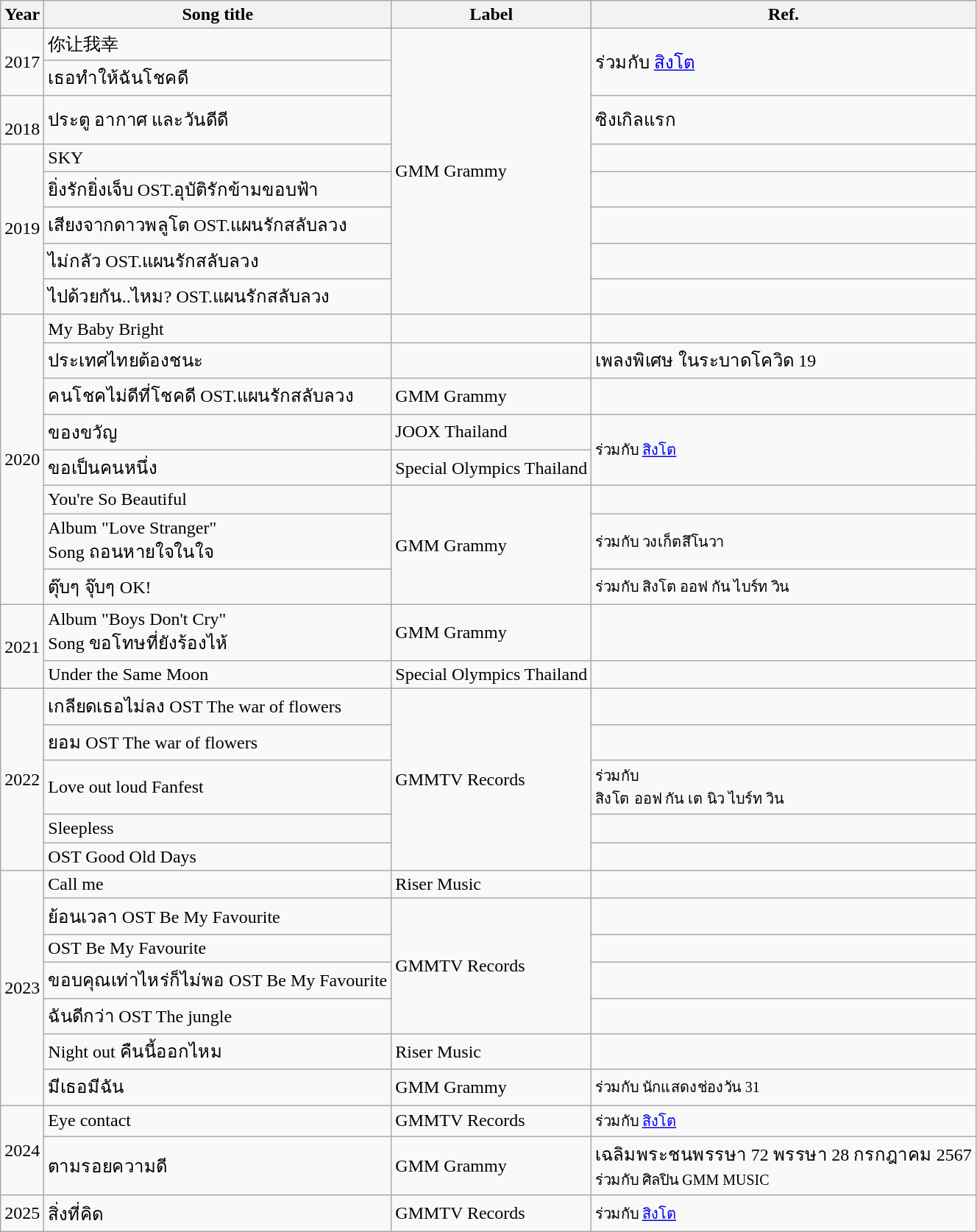<table class="wikitable">
<tr>
<th>Year</th>
<th>Song title</th>
<th>Label</th>
<th>Ref.</th>
</tr>
<tr>
<td rowspan="2">2017</td>
<td>你让我幸</td>
<td rowspan="8">GMM Grammy</td>
<td rowspan="2">ร่วมกับ <a href='#'>สิงโต</a></td>
</tr>
<tr>
<td>เธอทำให้ฉันโชคดี</td>
</tr>
<tr>
<td><br>2018</td>
<td>ประตู อากาศ และวันดีดี</td>
<td>ซิงเกิลแรก</td>
</tr>
<tr>
<td rowspan="5">2019</td>
<td>SKY</td>
<td></td>
</tr>
<tr>
<td>ยิ่งรักยิ่งเจ็บ OST.อุบัติรักข้ามขอบฟ้า</td>
<td></td>
</tr>
<tr>
<td>เสียงจากดาวพลูโต OST.แผนรักสลับลวง</td>
<td></td>
</tr>
<tr>
<td>ไม่กลัว OST.แผนรักสลับลวง</td>
<td></td>
</tr>
<tr>
<td>ไปด้วยกัน..ไหม? OST.แผนรักสลับลวง</td>
<td></td>
</tr>
<tr>
<td rowspan="8">2020</td>
<td>My Baby Bright</td>
<td></td>
<td></td>
</tr>
<tr>
<td>ประเทศไทยต้องชนะ</td>
<td></td>
<td>เพลงพิเศษ ในระบาดโควิด 19</td>
</tr>
<tr>
<td>คนโชคไม่ดีที่โชคดี OST.แผนรักสลับลวง</td>
<td>GMM Grammy</td>
<td></td>
</tr>
<tr>
<td>ของขวัญ</td>
<td>JOOX Thailand</td>
<td rowspan="2"><small>ร่วมกับ <a href='#'>สิงโต</a></small></td>
</tr>
<tr>
<td>ขอเป็นคนหนึ่ง</td>
<td>Special Olympics Thailand</td>
</tr>
<tr>
<td>You're So Beautiful</td>
<td rowspan="3">GMM Grammy</td>
<td></td>
</tr>
<tr>
<td>Album "Love Stranger"<br>Song ถอนหายใจในใจ</td>
<td><small>ร่วมกับ วงเก็ตสึโนวา</small></td>
</tr>
<tr>
<td>ตุ๊บๆ จุ๊บๆ OK!</td>
<td><small>ร่วมกับ สิงโต ออฟ กัน ไบร์ท วิน</small></td>
</tr>
<tr>
<td rowspan="2">2021</td>
<td>Album "Boys Don't Cry"<br>Song ขอโทษที่ยังร้องไห้</td>
<td>GMM Grammy</td>
<td></td>
</tr>
<tr>
<td>Under the Same Moon</td>
<td>Special Olympics Thailand</td>
<td></td>
</tr>
<tr>
<td rowspan="5">2022</td>
<td>เกลียดเธอไม่ลง OST The war of flowers</td>
<td rowspan="5">GMMTV Records</td>
<td></td>
</tr>
<tr>
<td>ยอม OST The war of flowers</td>
<td></td>
</tr>
<tr>
<td>Love out loud Fanfest</td>
<td><small>ร่วมกับ</small><br><small>สิงโต</small> <small>ออฟ กัน เต นิว ไบร์ท วิน</small></td>
</tr>
<tr>
<td>Sleepless</td>
<td></td>
</tr>
<tr>
<td>OST Good Old Days</td>
<td></td>
</tr>
<tr>
<td rowspan="7">2023</td>
<td>Call me</td>
<td>Riser Music</td>
<td></td>
</tr>
<tr>
<td>ย้อนเวลา OST Be My Favourite</td>
<td rowspan="4">GMMTV Records</td>
<td></td>
</tr>
<tr>
<td>OST Be My Favourite</td>
<td></td>
</tr>
<tr>
<td>ขอบคุณเท่าไหร่ก็ไม่พอ OST Be My Favourite</td>
<td></td>
</tr>
<tr>
<td>ฉันดีกว่า OST The jungle</td>
<td></td>
</tr>
<tr>
<td>Night out คืนนี้ออกไหม</td>
<td>Riser Music</td>
<td></td>
</tr>
<tr>
<td>มีเธอมีฉัน</td>
<td>GMM Grammy</td>
<td><small>ร่วมกับ นักแสดงช่องวัน 31</small></td>
</tr>
<tr>
<td rowspan="2">2024</td>
<td>Eye contact</td>
<td>GMMTV Records</td>
<td><small>ร่วมกับ <a href='#'>สิงโต</a></small></td>
</tr>
<tr>
<td>ตามรอยความดี</td>
<td>GMM Grammy</td>
<td>เฉลิมพระชนพรรษา 72 พรรษา 28 กรกฎาคม 2567<br><small>ร่วมกับ ศิลปิน GMM MUSIC</small></td>
</tr>
<tr>
<td>2025</td>
<td>สิ่งที่คิด</td>
<td>GMMTV Records</td>
<td><small>ร่วมกับ <a href='#'>สิงโต</a></small></td>
</tr>
</table>
